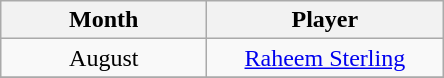<table class="wikitable" style="text-align:center">
<tr>
<th>Month</th>
<th>Player</th>
</tr>
<tr>
<td style="width:130px;">August</td>
<td style="width:150px;"> <a href='#'>Raheem Sterling</a></td>
</tr>
<tr>
</tr>
</table>
